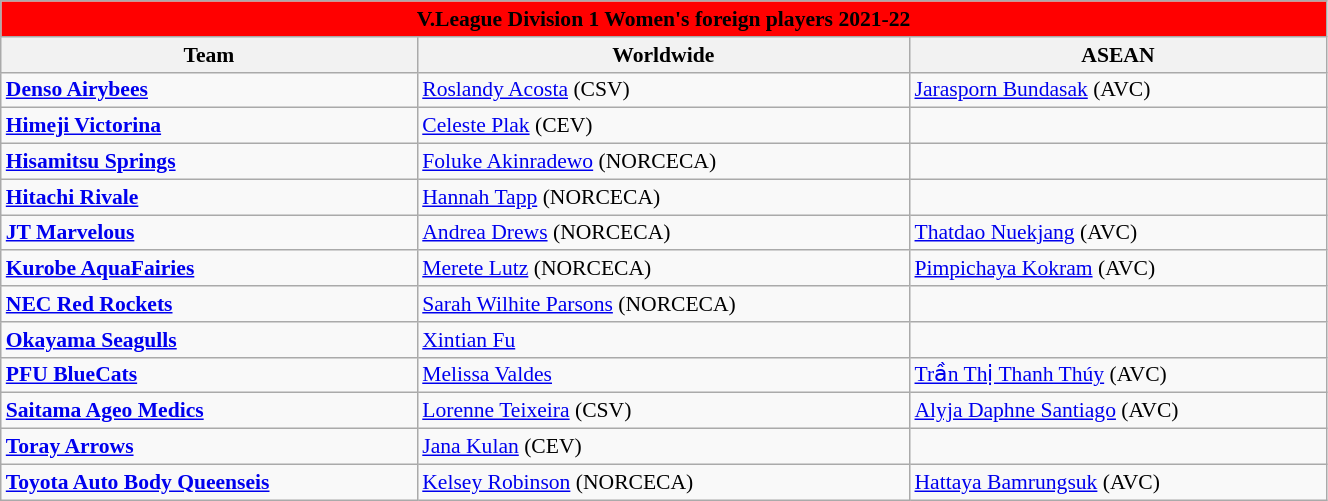<table class="wikitable" style="font-size:90%; width: 70%; text-align:left;">
<tr>
<th style=background:red colspan=3><span>V.League Division 1 Women's foreign players 2021-22</span></th>
</tr>
<tr>
<th>Team</th>
<th>Worldwide</th>
<th>ASEAN</th>
</tr>
<tr>
<td><strong><a href='#'>Denso Airybees</a></strong></td>
<td> <a href='#'>Roslandy Acosta</a>  (CSV)</td>
<td> <a href='#'>Jarasporn Bundasak</a> (AVC)</td>
</tr>
<tr>
<td><strong><a href='#'>Himeji Victorina</a></strong></td>
<td> <a href='#'>Celeste Plak</a> (CEV)</td>
<td></td>
</tr>
<tr>
<td><strong><a href='#'>Hisamitsu Springs</a></strong></td>
<td> <a href='#'>Foluke Akinradewo</a> (NORCECA)</td>
<td></td>
</tr>
<tr>
<td><strong><a href='#'>Hitachi Rivale</a></strong></td>
<td> <a href='#'>Hannah Tapp</a> (NORCECA)</td>
<td></td>
</tr>
<tr>
<td><strong><a href='#'>JT Marvelous</a></strong></td>
<td> <a href='#'>Andrea Drews</a> (NORCECA)</td>
<td> <a href='#'>Thatdao Nuekjang</a> (AVC)</td>
</tr>
<tr>
<td><strong><a href='#'>Kurobe AquaFairies</a></strong></td>
<td> <a href='#'>Merete Lutz</a> (NORCECA)</td>
<td> <a href='#'>Pimpichaya Kokram</a> (AVC)</td>
</tr>
<tr>
<td><strong><a href='#'>NEC Red Rockets</a></strong></td>
<td> <a href='#'>Sarah Wilhite Parsons</a> (NORCECA)</td>
<td></td>
</tr>
<tr>
<td><strong><a href='#'>Okayama Seagulls</a></strong></td>
<td> <a href='#'>Xintian Fu</a></td>
<td></td>
</tr>
<tr>
<td><strong><a href='#'>PFU BlueCats</a></strong></td>
<td> <a href='#'>Melissa Valdes</a></td>
<td> <a href='#'>Trần Thị Thanh Thúy</a> (AVC)</td>
</tr>
<tr>
<td><strong><a href='#'>Saitama Ageo Medics</a></strong></td>
<td>  <a href='#'>Lorenne Teixeira</a> (CSV)</td>
<td> <a href='#'>Alyja Daphne Santiago</a> (AVC)</td>
</tr>
<tr>
<td><strong><a href='#'>Toray Arrows</a></strong></td>
<td> <a href='#'>Jana Kulan</a> (CEV)</td>
<td></td>
</tr>
<tr>
<td><strong><a href='#'>Toyota Auto Body Queenseis</a></strong></td>
<td> <a href='#'>Kelsey Robinson</a> (NORCECA)</td>
<td> <a href='#'>Hattaya Bamrungsuk</a> (AVC)</td>
</tr>
</table>
